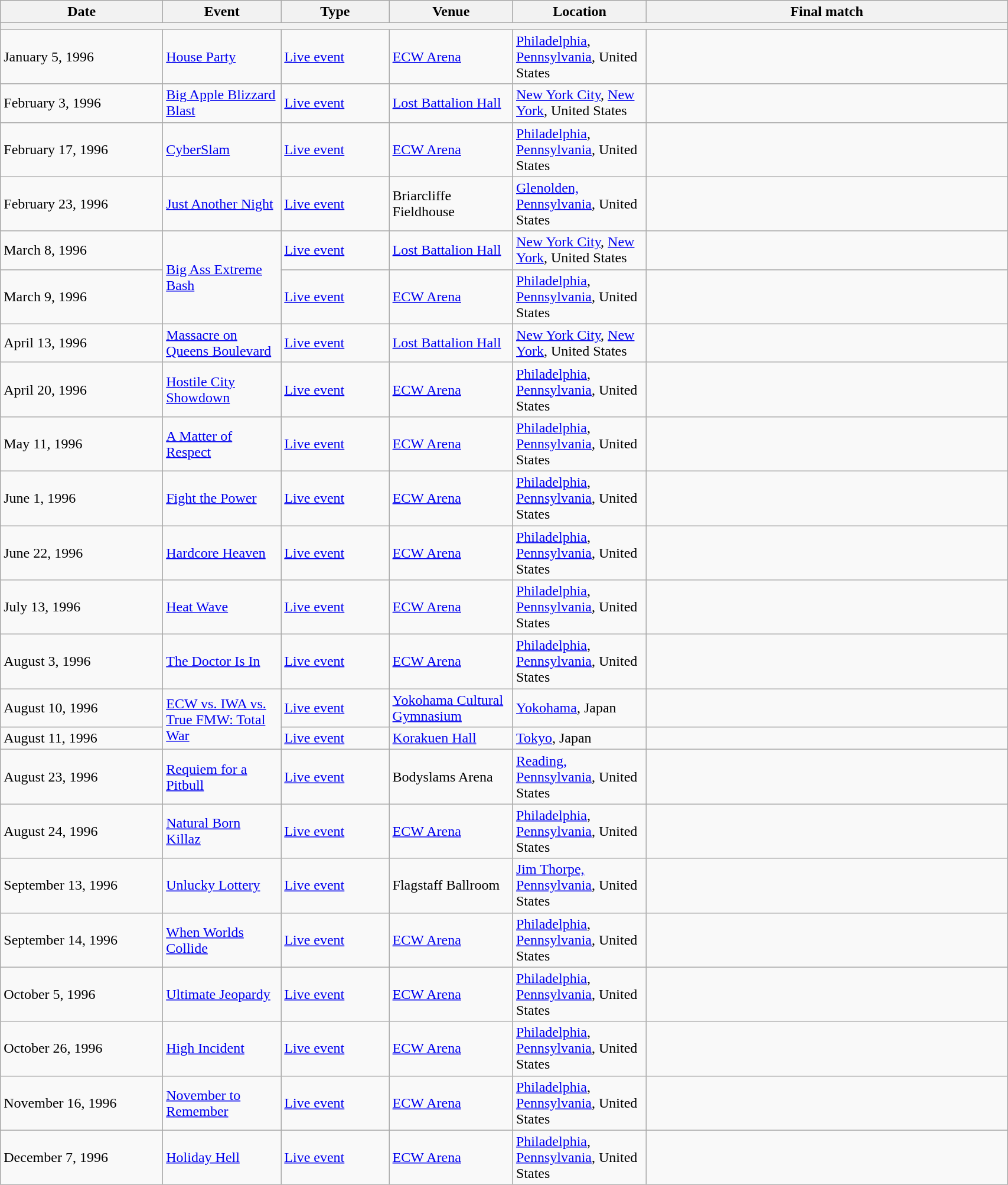<table class="wikitable" width="90%">
<tr>
<th style=width:9%><strong>Date</strong></th>
<th style=width:6%><strong>Event</strong></th>
<th style=width:6%><strong>Type</strong></th>
<th style=width:6%><strong>Venue</strong></th>
<th style=width:6%><strong>Location</strong></th>
<th style=width:20%><strong>Final match</strong></th>
</tr>
<tr>
<th colspan=6></th>
</tr>
<tr>
<td>January 5, 1996</td>
<td><a href='#'>House Party</a></td>
<td><a href='#'>Live event</a></td>
<td><a href='#'>ECW Arena</a></td>
<td><a href='#'>Philadelphia</a>, <a href='#'>Pennsylvania</a>, United States</td>
<td></td>
</tr>
<tr>
<td>February 3, 1996</td>
<td><a href='#'>Big Apple Blizzard Blast</a></td>
<td><a href='#'>Live event</a></td>
<td><a href='#'>Lost Battalion Hall</a></td>
<td><a href='#'>New York City</a>, <a href='#'>New York</a>, United States</td>
<td></td>
</tr>
<tr>
<td>February 17, 1996</td>
<td><a href='#'>CyberSlam</a></td>
<td><a href='#'>Live event</a></td>
<td><a href='#'>ECW Arena</a></td>
<td><a href='#'>Philadelphia</a>, <a href='#'>Pennsylvania</a>, United States</td>
<td></td>
</tr>
<tr>
<td>February 23, 1996</td>
<td><a href='#'>Just Another Night</a></td>
<td><a href='#'>Live event</a></td>
<td>Briarcliffe Fieldhouse</td>
<td><a href='#'>Glenolden, Pennsylvania</a>, United States</td>
<td></td>
</tr>
<tr>
<td>March 8, 1996</td>
<td rowspan=2><a href='#'>Big Ass Extreme Bash</a></td>
<td><a href='#'>Live event</a></td>
<td><a href='#'>Lost Battalion Hall</a></td>
<td><a href='#'>New York City</a>, <a href='#'>New York</a>, United States</td>
<td></td>
</tr>
<tr>
<td>March 9, 1996</td>
<td><a href='#'>Live event</a></td>
<td><a href='#'>ECW Arena</a></td>
<td><a href='#'>Philadelphia</a>, <a href='#'>Pennsylvania</a>, United States</td>
<td></td>
</tr>
<tr>
<td>April 13, 1996</td>
<td><a href='#'>Massacre on Queens Boulevard</a></td>
<td><a href='#'>Live event</a></td>
<td><a href='#'>Lost Battalion Hall</a></td>
<td><a href='#'>New York City</a>, <a href='#'>New York</a>, United States</td>
<td></td>
</tr>
<tr>
<td>April 20, 1996</td>
<td><a href='#'>Hostile City Showdown</a></td>
<td><a href='#'>Live event</a></td>
<td><a href='#'>ECW Arena</a></td>
<td><a href='#'>Philadelphia</a>, <a href='#'>Pennsylvania</a>, United States</td>
<td></td>
</tr>
<tr>
<td>May 11, 1996</td>
<td><a href='#'>A Matter of Respect</a></td>
<td><a href='#'>Live event</a></td>
<td><a href='#'>ECW Arena</a></td>
<td><a href='#'>Philadelphia</a>, <a href='#'>Pennsylvania</a>, United States</td>
<td></td>
</tr>
<tr>
<td>June 1, 1996</td>
<td><a href='#'>Fight the Power</a></td>
<td><a href='#'>Live event</a></td>
<td><a href='#'>ECW Arena</a></td>
<td><a href='#'>Philadelphia</a>, <a href='#'>Pennsylvania</a>, United States</td>
<td></td>
</tr>
<tr>
<td>June 22, 1996</td>
<td><a href='#'>Hardcore Heaven</a></td>
<td><a href='#'>Live event</a></td>
<td><a href='#'>ECW Arena</a></td>
<td><a href='#'>Philadelphia</a>, <a href='#'>Pennsylvania</a>, United States</td>
<td></td>
</tr>
<tr>
<td>July 13, 1996</td>
<td><a href='#'>Heat Wave</a></td>
<td><a href='#'>Live event</a></td>
<td><a href='#'>ECW Arena</a></td>
<td><a href='#'>Philadelphia</a>, <a href='#'>Pennsylvania</a>, United States</td>
<td></td>
</tr>
<tr>
<td>August 3, 1996</td>
<td><a href='#'>The Doctor Is In</a></td>
<td><a href='#'>Live event</a></td>
<td><a href='#'>ECW Arena</a></td>
<td><a href='#'>Philadelphia</a>, <a href='#'>Pennsylvania</a>, United States</td>
<td></td>
</tr>
<tr>
<td>August 10, 1996</td>
<td rowspan=2><a href='#'>ECW vs. IWA vs. True FMW: Total War</a></td>
<td><a href='#'>Live event</a></td>
<td><a href='#'>Yokohama Cultural Gymnasium</a></td>
<td><a href='#'>Yokohama</a>, Japan</td>
<td></td>
</tr>
<tr>
<td>August 11, 1996</td>
<td><a href='#'>Live event</a></td>
<td><a href='#'>Korakuen Hall</a></td>
<td><a href='#'>Tokyo</a>, Japan</td>
<td></td>
</tr>
<tr>
<td>August 23, 1996</td>
<td><a href='#'>Requiem for a Pitbull</a></td>
<td><a href='#'>Live event</a></td>
<td>Bodyslams Arena</td>
<td><a href='#'>Reading, Pennsylvania</a>, United States</td>
<td></td>
</tr>
<tr>
<td>August 24, 1996</td>
<td><a href='#'>Natural Born Killaz</a></td>
<td><a href='#'>Live event</a></td>
<td><a href='#'>ECW Arena</a></td>
<td><a href='#'>Philadelphia</a>, <a href='#'>Pennsylvania</a>, United States</td>
<td></td>
</tr>
<tr>
<td>September 13, 1996</td>
<td><a href='#'>Unlucky Lottery</a></td>
<td><a href='#'>Live event</a></td>
<td>Flagstaff Ballroom</td>
<td><a href='#'>Jim Thorpe, Pennsylvania</a>, United States</td>
<td></td>
</tr>
<tr>
<td>September 14, 1996</td>
<td><a href='#'>When Worlds Collide</a></td>
<td><a href='#'>Live event</a></td>
<td><a href='#'>ECW Arena</a></td>
<td><a href='#'>Philadelphia</a>, <a href='#'>Pennsylvania</a>, United States</td>
<td></td>
</tr>
<tr>
<td>October 5, 1996</td>
<td><a href='#'>Ultimate Jeopardy</a></td>
<td><a href='#'>Live event</a></td>
<td><a href='#'>ECW Arena</a></td>
<td><a href='#'>Philadelphia</a>, <a href='#'>Pennsylvania</a>, United States</td>
<td></td>
</tr>
<tr>
<td>October 26, 1996</td>
<td><a href='#'>High Incident</a></td>
<td><a href='#'>Live event</a></td>
<td><a href='#'>ECW Arena</a></td>
<td><a href='#'>Philadelphia</a>, <a href='#'>Pennsylvania</a>, United States</td>
<td></td>
</tr>
<tr>
<td>November 16, 1996</td>
<td><a href='#'>November to Remember</a></td>
<td><a href='#'>Live event</a></td>
<td><a href='#'>ECW Arena</a></td>
<td><a href='#'>Philadelphia</a>, <a href='#'>Pennsylvania</a>, United States</td>
<td></td>
</tr>
<tr>
<td>December 7, 1996</td>
<td><a href='#'>Holiday Hell</a></td>
<td><a href='#'>Live event</a></td>
<td><a href='#'>ECW Arena</a></td>
<td><a href='#'>Philadelphia</a>, <a href='#'>Pennsylvania</a>, United States</td>
<td></td>
</tr>
</table>
